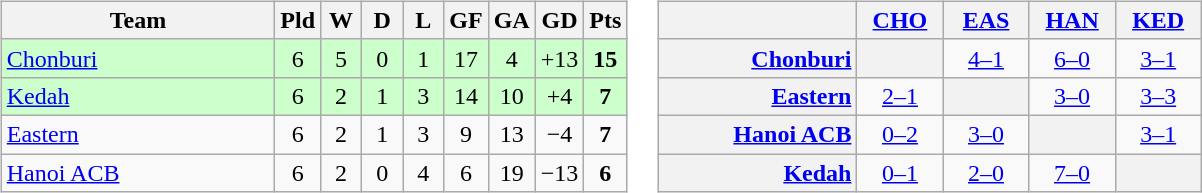<table>
<tr>
<td><br><table class="wikitable" style="text-align:center;">
<tr>
<th width=175>Team</th>
<th width=20 abbr="Played">Pld</th>
<th width=20 abbr="Won">W</th>
<th width=20 abbr="Drawn">D</th>
<th width=20 abbr="Lost">L</th>
<th width=20 abbr="Goals for">GF</th>
<th width=20 abbr="Goals against">GA</th>
<th width=20 abbr="Goal difference">GD</th>
<th width=20 abbr="Points">Pts</th>
</tr>
<tr bgcolor=#ccffcc>
<td align="left"> <a href='#'>Chonburi</a></td>
<td>6</td>
<td>5</td>
<td>0</td>
<td>1</td>
<td>17</td>
<td>4</td>
<td>+13</td>
<td><strong>15</strong></td>
</tr>
<tr bgcolor=#ccffcc>
<td align="left"> <a href='#'>Kedah</a></td>
<td>6</td>
<td>2</td>
<td>1</td>
<td>3</td>
<td>14</td>
<td>10</td>
<td>+4</td>
<td><strong>7</strong></td>
</tr>
<tr>
<td align="left"> <a href='#'>Eastern</a></td>
<td>6</td>
<td>2</td>
<td>1</td>
<td>3</td>
<td>9</td>
<td>13</td>
<td>−4</td>
<td><strong>7</strong></td>
</tr>
<tr>
<td align="left"> <a href='#'>Hanoi ACB</a></td>
<td>6</td>
<td>2</td>
<td>0</td>
<td>4</td>
<td>6</td>
<td>19</td>
<td>−13</td>
<td><strong>6</strong></td>
</tr>
</table>
</td>
<td><br><table class="wikitable" style="text-align:center">
<tr>
<th width="125"> </th>
<th width="50"><a href='#'>CHO</a></th>
<th width="50"><a href='#'>EAS</a></th>
<th width="50"><a href='#'>HAN</a></th>
<th width="50"><a href='#'>KED</a></th>
</tr>
<tr>
<th style="text-align:right;"><a href='#'>Chonburi</a></th>
<th></th>
<td><a href='#'>4–1</a></td>
<td><a href='#'>6–0</a></td>
<td><a href='#'>3–1</a></td>
</tr>
<tr>
<th style="text-align:right;"><a href='#'>Eastern</a></th>
<td><a href='#'>2–1</a></td>
<th></th>
<td><a href='#'>3–0</a></td>
<td><a href='#'>3–3</a></td>
</tr>
<tr>
<th style="text-align:right;"><a href='#'>Hanoi ACB</a></th>
<td><a href='#'>0–2</a></td>
<td><a href='#'>3–0</a></td>
<th></th>
<td><a href='#'>3–1</a></td>
</tr>
<tr>
<th style="text-align:right;"><a href='#'>Kedah</a></th>
<td><a href='#'>0–1</a></td>
<td><a href='#'>2–0</a></td>
<td><a href='#'>7–0</a></td>
<th></th>
</tr>
</table>
</td>
</tr>
</table>
